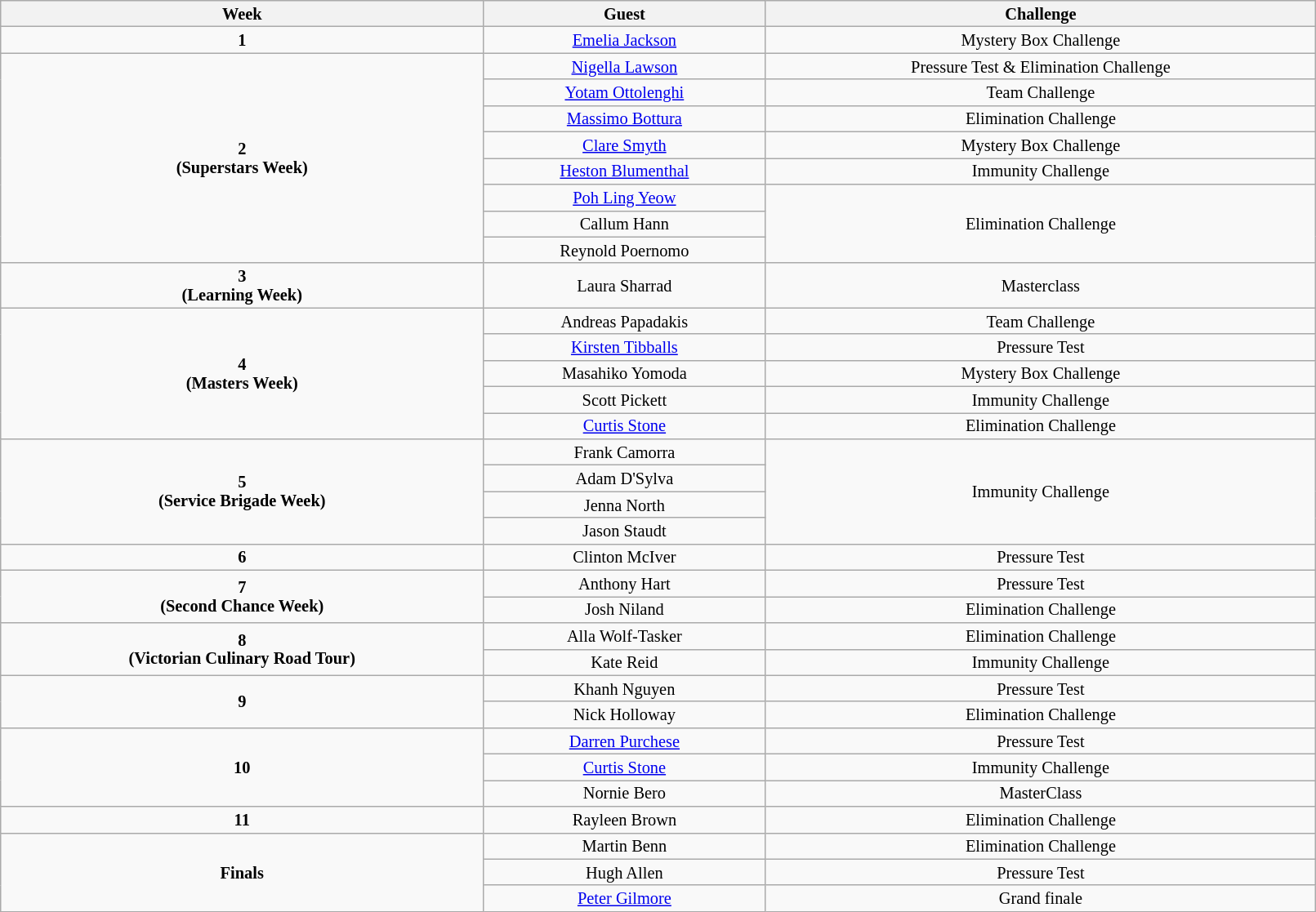<table class="wikitable" style="text-align:center; width:85%; font-size:85%; line-height:15px">
<tr>
<th>Week</th>
<th>Guest</th>
<th>Challenge</th>
</tr>
<tr>
<td><strong>1</strong></td>
<td><a href='#'>Emelia Jackson</a></td>
<td>Mystery Box Challenge</td>
</tr>
<tr>
<td rowspan=8><strong>2<br>(Superstars Week)</strong></td>
<td><a href='#'>Nigella Lawson</a></td>
<td>Pressure Test & Elimination Challenge</td>
</tr>
<tr>
<td><a href='#'>Yotam Ottolenghi</a></td>
<td>Team Challenge</td>
</tr>
<tr>
<td><a href='#'>Massimo Bottura</a></td>
<td>Elimination Challenge</td>
</tr>
<tr>
<td><a href='#'>Clare Smyth</a></td>
<td>Mystery Box Challenge</td>
</tr>
<tr>
<td><a href='#'>Heston Blumenthal</a></td>
<td>Immunity Challenge</td>
</tr>
<tr>
<td><a href='#'>Poh Ling Yeow</a></td>
<td rowspan=3>Elimination Challenge</td>
</tr>
<tr>
<td>Callum Hann</td>
</tr>
<tr>
<td>Reynold Poernomo</td>
</tr>
<tr>
<td><strong>3<br>(Learning Week)</strong></td>
<td>Laura Sharrad</td>
<td>Masterclass</td>
</tr>
<tr>
<td rowspan="5"><strong>4<br>(Masters Week)</strong></td>
<td>Andreas Papadakis</td>
<td>Team Challenge</td>
</tr>
<tr>
<td><a href='#'>Kirsten Tibballs</a></td>
<td>Pressure Test</td>
</tr>
<tr>
<td>Masahiko Yomoda</td>
<td>Mystery Box Challenge</td>
</tr>
<tr>
<td>Scott Pickett</td>
<td>Immunity Challenge</td>
</tr>
<tr>
<td><a href='#'>Curtis Stone</a></td>
<td>Elimination Challenge</td>
</tr>
<tr>
<td rowspan="4"><strong>5<br>(Service Brigade Week)</strong></td>
<td>Frank Camorra</td>
<td rowspan=4>Immunity Challenge</td>
</tr>
<tr>
<td>Adam D'Sylva</td>
</tr>
<tr>
<td>Jenna North</td>
</tr>
<tr>
<td>Jason Staudt</td>
</tr>
<tr>
<td><strong>6</strong></td>
<td>Clinton McIver</td>
<td>Pressure Test</td>
</tr>
<tr>
<td rowspan="2"><strong>7<br>(Second Chance Week)</strong></td>
<td>Anthony Hart</td>
<td>Pressure Test</td>
</tr>
<tr>
<td>Josh Niland</td>
<td>Elimination Challenge</td>
</tr>
<tr>
<td rowspan="2"><strong>8<br>(Victorian Culinary Road Tour)</strong></td>
<td>Alla Wolf-Tasker</td>
<td>Elimination Challenge</td>
</tr>
<tr>
<td>Kate Reid</td>
<td>Immunity Challenge</td>
</tr>
<tr>
<td rowspan="2"><strong>9</strong></td>
<td>Khanh Nguyen</td>
<td>Pressure Test</td>
</tr>
<tr>
<td>Nick Holloway</td>
<td>Elimination Challenge</td>
</tr>
<tr>
<td rowspan="3"><strong>10</strong></td>
<td><a href='#'>Darren Purchese</a></td>
<td>Pressure Test</td>
</tr>
<tr>
<td><a href='#'>Curtis Stone</a></td>
<td>Immunity Challenge</td>
</tr>
<tr>
<td>Nornie Bero</td>
<td>MasterClass</td>
</tr>
<tr>
<td><strong>11</strong></td>
<td>Rayleen Brown</td>
<td>Elimination Challenge</td>
</tr>
<tr>
<td rowspan="3"><strong>Finals</strong></td>
<td>Martin Benn</td>
<td>Elimination Challenge</td>
</tr>
<tr>
<td>Hugh Allen</td>
<td>Pressure Test</td>
</tr>
<tr>
<td><a href='#'>Peter Gilmore</a></td>
<td>Grand finale</td>
</tr>
</table>
